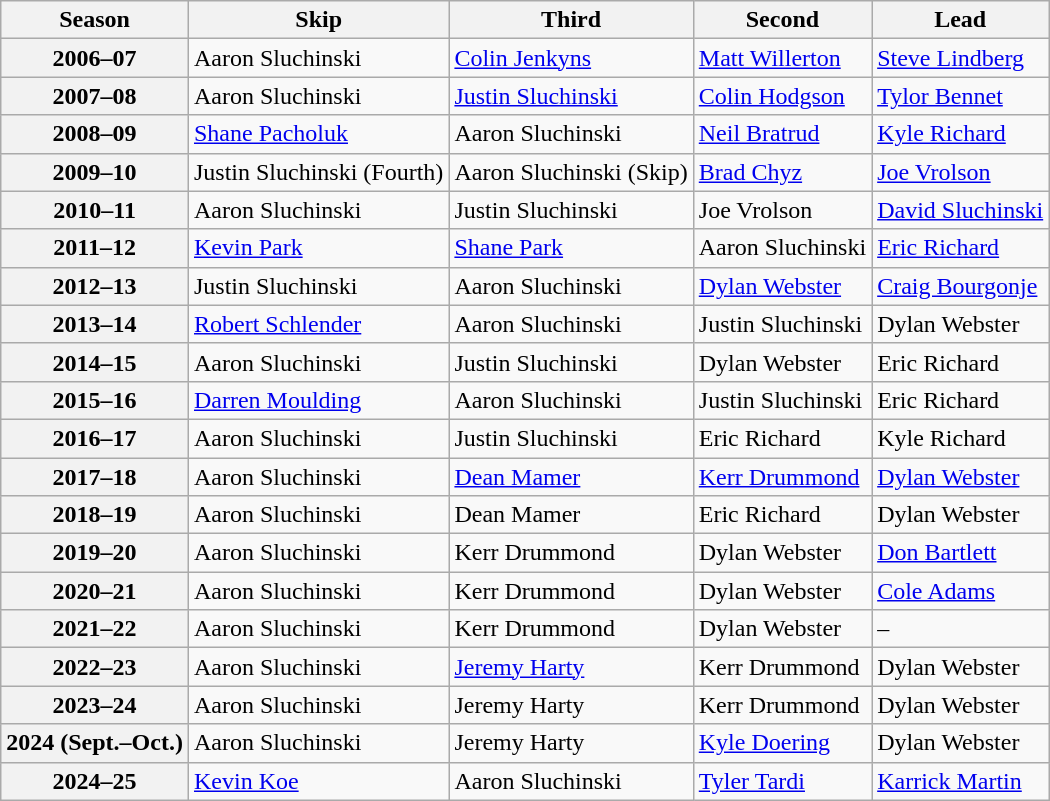<table class="wikitable">
<tr>
<th scope="col">Season</th>
<th scope="col">Skip</th>
<th scope="col">Third</th>
<th scope="col">Second</th>
<th scope="col">Lead</th>
</tr>
<tr>
<th scope="row">2006–07</th>
<td>Aaron Sluchinski</td>
<td><a href='#'>Colin Jenkyns</a></td>
<td><a href='#'>Matt Willerton</a></td>
<td><a href='#'>Steve Lindberg</a></td>
</tr>
<tr>
<th scope="row">2007–08</th>
<td>Aaron Sluchinski</td>
<td><a href='#'>Justin Sluchinski</a></td>
<td><a href='#'>Colin Hodgson</a></td>
<td><a href='#'>Tylor Bennet</a></td>
</tr>
<tr>
<th scope="row">2008–09</th>
<td><a href='#'>Shane Pacholuk</a></td>
<td>Aaron Sluchinski</td>
<td><a href='#'>Neil Bratrud</a></td>
<td><a href='#'>Kyle Richard</a></td>
</tr>
<tr>
<th scope="row">2009–10</th>
<td>Justin Sluchinski (Fourth)</td>
<td>Aaron Sluchinski (Skip)</td>
<td><a href='#'>Brad Chyz</a></td>
<td><a href='#'>Joe Vrolson</a></td>
</tr>
<tr>
<th scope="row">2010–11</th>
<td>Aaron Sluchinski</td>
<td>Justin Sluchinski</td>
<td>Joe Vrolson</td>
<td><a href='#'>David Sluchinski</a></td>
</tr>
<tr>
<th scope="row">2011–12</th>
<td><a href='#'>Kevin Park</a></td>
<td><a href='#'>Shane Park</a></td>
<td>Aaron Sluchinski</td>
<td><a href='#'>Eric Richard</a></td>
</tr>
<tr>
<th scope="row">2012–13</th>
<td>Justin Sluchinski</td>
<td>Aaron Sluchinski</td>
<td><a href='#'>Dylan Webster</a></td>
<td><a href='#'>Craig Bourgonje</a></td>
</tr>
<tr>
<th scope="row">2013–14</th>
<td><a href='#'>Robert Schlender</a></td>
<td>Aaron Sluchinski</td>
<td>Justin Sluchinski</td>
<td>Dylan Webster</td>
</tr>
<tr>
<th scope="row">2014–15</th>
<td>Aaron Sluchinski</td>
<td>Justin Sluchinski</td>
<td>Dylan Webster</td>
<td>Eric Richard</td>
</tr>
<tr>
<th scope="row">2015–16</th>
<td><a href='#'>Darren Moulding</a></td>
<td>Aaron Sluchinski</td>
<td>Justin Sluchinski</td>
<td>Eric Richard</td>
</tr>
<tr>
<th scope="row">2016–17</th>
<td>Aaron Sluchinski</td>
<td>Justin Sluchinski</td>
<td>Eric Richard</td>
<td>Kyle Richard</td>
</tr>
<tr>
<th scope="row">2017–18</th>
<td>Aaron Sluchinski</td>
<td><a href='#'>Dean Mamer</a></td>
<td><a href='#'>Kerr Drummond</a></td>
<td><a href='#'>Dylan Webster</a></td>
</tr>
<tr>
<th scope="row">2018–19</th>
<td>Aaron Sluchinski</td>
<td>Dean Mamer</td>
<td>Eric Richard</td>
<td>Dylan Webster</td>
</tr>
<tr>
<th scope="row">2019–20</th>
<td>Aaron Sluchinski</td>
<td>Kerr Drummond</td>
<td>Dylan Webster</td>
<td><a href='#'>Don Bartlett</a></td>
</tr>
<tr>
<th scope="row">2020–21</th>
<td>Aaron Sluchinski</td>
<td>Kerr Drummond</td>
<td>Dylan Webster</td>
<td><a href='#'>Cole Adams</a></td>
</tr>
<tr>
<th scope="row">2021–22</th>
<td>Aaron Sluchinski</td>
<td>Kerr Drummond</td>
<td>Dylan Webster</td>
<td>–</td>
</tr>
<tr>
<th scope="row">2022–23</th>
<td>Aaron Sluchinski</td>
<td><a href='#'>Jeremy Harty</a></td>
<td>Kerr Drummond</td>
<td>Dylan Webster</td>
</tr>
<tr>
<th scope="row">2023–24</th>
<td>Aaron Sluchinski</td>
<td>Jeremy Harty</td>
<td>Kerr Drummond</td>
<td>Dylan Webster</td>
</tr>
<tr>
<th scope="row">2024 (Sept.–Oct.)</th>
<td>Aaron Sluchinski</td>
<td>Jeremy Harty</td>
<td><a href='#'>Kyle Doering</a></td>
<td>Dylan Webster</td>
</tr>
<tr>
<th scope="row">2024–25</th>
<td><a href='#'>Kevin Koe</a></td>
<td>Aaron Sluchinski</td>
<td><a href='#'>Tyler Tardi</a></td>
<td><a href='#'>Karrick Martin</a></td>
</tr>
</table>
